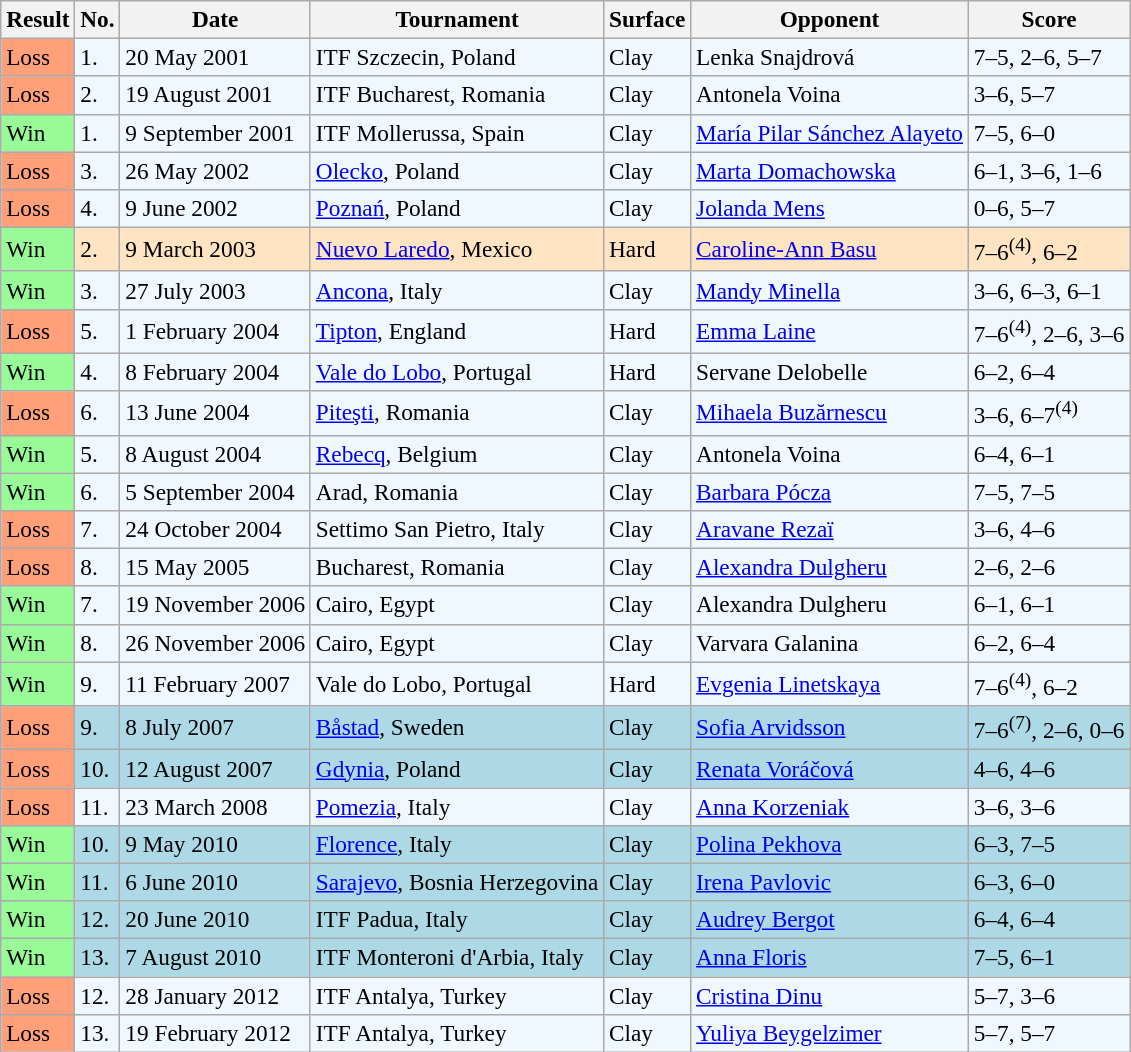<table class="sortable wikitable" style="font-size:97%;">
<tr>
<th>Result</th>
<th>No.</th>
<th>Date</th>
<th>Tournament</th>
<th>Surface</th>
<th>Opponent</th>
<th class="unsortable">Score</th>
</tr>
<tr bgcolor="#f0f8ff">
<td style="background:#ffa07a;">Loss</td>
<td>1.</td>
<td>20 May 2001</td>
<td>ITF Szczecin, Poland</td>
<td>Clay</td>
<td> Lenka Snajdrová</td>
<td>7–5, 2–6, 5–7</td>
</tr>
<tr bgcolor="#f0f8ff">
<td style="background:#ffa07a;">Loss</td>
<td>2.</td>
<td>19 August 2001</td>
<td>ITF Bucharest, Romania</td>
<td>Clay</td>
<td> Antonela Voina</td>
<td>3–6, 5–7</td>
</tr>
<tr bgcolor="#f0f8ff">
<td style="background:#98fb98;">Win</td>
<td>1.</td>
<td>9 September 2001</td>
<td>ITF Mollerussa, Spain</td>
<td>Clay</td>
<td> <a href='#'>María Pilar Sánchez Alayeto</a></td>
<td>7–5, 6–0</td>
</tr>
<tr bgcolor="#f0f8ff">
<td style="background:#ffa07a;">Loss</td>
<td>3.</td>
<td>26 May 2002</td>
<td><a href='#'>Olecko</a>, Poland</td>
<td>Clay</td>
<td> <a href='#'>Marta Domachowska</a></td>
<td>6–1, 3–6, 1–6</td>
</tr>
<tr bgcolor="#f0f8ff">
<td style="background:#ffa07a;">Loss</td>
<td>4.</td>
<td>9 June 2002</td>
<td><a href='#'>Poznań</a>, Poland</td>
<td>Clay</td>
<td> <a href='#'>Jolanda Mens</a></td>
<td>0–6, 5–7</td>
</tr>
<tr style="background:#ffe4c4;">
<td style="background:#98fb98;">Win</td>
<td>2.</td>
<td>9 March 2003</td>
<td><a href='#'>Nuevo Laredo</a>, Mexico</td>
<td>Hard</td>
<td> <a href='#'>Caroline-Ann Basu</a></td>
<td>7–6<sup>(4)</sup>, 6–2</td>
</tr>
<tr bgcolor="#f0f8ff">
<td style="background:#98fb98;">Win</td>
<td>3.</td>
<td>27 July 2003</td>
<td><a href='#'>Ancona</a>, Italy</td>
<td>Clay</td>
<td> <a href='#'>Mandy Minella</a></td>
<td>3–6, 6–3, 6–1</td>
</tr>
<tr bgcolor="#f0f8ff">
<td style="background:#ffa07a;">Loss</td>
<td>5.</td>
<td>1 February 2004</td>
<td><a href='#'>Tipton</a>, England</td>
<td>Hard</td>
<td> <a href='#'>Emma Laine</a></td>
<td>7–6<sup>(4)</sup>, 2–6, 3–6</td>
</tr>
<tr bgcolor="#f0f8ff">
<td style="background:#98fb98;">Win</td>
<td>4.</td>
<td>8 February 2004</td>
<td><a href='#'>Vale do Lobo</a>, Portugal</td>
<td>Hard</td>
<td> Servane Delobelle</td>
<td>6–2, 6–4</td>
</tr>
<tr bgcolor="#f0f8ff">
<td style="background:#ffa07a;">Loss</td>
<td>6.</td>
<td>13 June 2004</td>
<td><a href='#'>Piteşti</a>, Romania</td>
<td>Clay</td>
<td> <a href='#'>Mihaela Buzărnescu</a></td>
<td>3–6, 6–7<sup>(4)</sup></td>
</tr>
<tr bgcolor="#f0f8ff">
<td style="background:#98fb98;">Win</td>
<td>5.</td>
<td>8 August 2004</td>
<td><a href='#'>Rebecq</a>, Belgium</td>
<td>Clay</td>
<td> Antonela Voina</td>
<td>6–4, 6–1</td>
</tr>
<tr bgcolor="#f0f8ff">
<td style="background:#98fb98;">Win</td>
<td>6.</td>
<td>5 September 2004</td>
<td>Arad, Romania</td>
<td>Clay</td>
<td> <a href='#'>Barbara Pócza</a></td>
<td>7–5, 7–5</td>
</tr>
<tr bgcolor="#f0f8ff">
<td style="background:#ffa07a;">Loss</td>
<td>7.</td>
<td>24 October 2004</td>
<td>Settimo San Pietro, Italy</td>
<td>Clay</td>
<td> <a href='#'>Aravane Rezaï</a></td>
<td>3–6, 4–6</td>
</tr>
<tr bgcolor="#f0f8ff">
<td style="background:#ffa07a;">Loss</td>
<td>8.</td>
<td>15 May 2005</td>
<td>Bucharest, Romania</td>
<td>Clay</td>
<td> <a href='#'>Alexandra Dulgheru</a></td>
<td>2–6, 2–6</td>
</tr>
<tr bgcolor="#f0f8ff">
<td style="background:#98fb98;">Win</td>
<td>7.</td>
<td>19 November 2006</td>
<td>Cairo, Egypt</td>
<td>Clay</td>
<td> Alexandra Dulgheru</td>
<td>6–1, 6–1</td>
</tr>
<tr bgcolor="#f0f8ff">
<td style="background:#98fb98;">Win</td>
<td>8.</td>
<td>26 November 2006</td>
<td>Cairo, Egypt</td>
<td>Clay</td>
<td> Varvara Galanina</td>
<td>6–2, 6–4</td>
</tr>
<tr bgcolor="#f0f8ff">
<td style="background:#98fb98;">Win</td>
<td>9.</td>
<td>11 February 2007</td>
<td>Vale do Lobo, Portugal</td>
<td>Hard</td>
<td> <a href='#'>Evgenia Linetskaya</a></td>
<td>7–6<sup>(4)</sup>, 6–2</td>
</tr>
<tr bgcolor="lightblue">
<td style="background:#ffa07a;">Loss</td>
<td>9.</td>
<td>8 July 2007</td>
<td><a href='#'>Båstad</a>, Sweden</td>
<td>Clay</td>
<td> <a href='#'>Sofia Arvidsson</a></td>
<td>7–6<sup>(7)</sup>, 2–6, 0–6</td>
</tr>
<tr bgcolor="lightblue">
<td style="background:#ffa07a;">Loss</td>
<td>10.</td>
<td>12 August 2007</td>
<td><a href='#'>Gdynia</a>, Poland</td>
<td>Clay</td>
<td> <a href='#'>Renata Voráčová</a></td>
<td>4–6, 4–6</td>
</tr>
<tr bgcolor="#f0f8ff">
<td style="background:#ffa07a;">Loss</td>
<td>11.</td>
<td>23 March 2008</td>
<td><a href='#'>Pomezia</a>, Italy</td>
<td>Clay</td>
<td> <a href='#'>Anna Korzeniak</a></td>
<td>3–6, 3–6</td>
</tr>
<tr bgcolor="lightblue">
<td style="background:#98fb98;">Win</td>
<td>10.</td>
<td>9 May 2010</td>
<td><a href='#'>Florence</a>, Italy</td>
<td>Clay</td>
<td> <a href='#'>Polina Pekhova</a></td>
<td>6–3, 7–5</td>
</tr>
<tr bgcolor="lightblue">
<td style="background:#98fb98;">Win</td>
<td>11.</td>
<td>6 June 2010</td>
<td><a href='#'>Sarajevo</a>, Bosnia Herzegovina</td>
<td>Clay</td>
<td> <a href='#'>Irena Pavlovic</a></td>
<td>6–3, 6–0</td>
</tr>
<tr bgcolor="lightblue">
<td style="background:#98fb98;">Win</td>
<td>12.</td>
<td>20 June 2010</td>
<td>ITF Padua, Italy</td>
<td>Clay</td>
<td> <a href='#'>Audrey Bergot</a></td>
<td>6–4, 6–4</td>
</tr>
<tr bgcolor="lightblue">
<td style="background:#98fb98;">Win</td>
<td>13.</td>
<td>7 August 2010</td>
<td>ITF Monteroni d'Arbia, Italy</td>
<td>Clay</td>
<td> <a href='#'>Anna Floris</a></td>
<td>7–5, 6–1</td>
</tr>
<tr bgcolor="#f0f8ff">
<td style="background:#ffa07a;">Loss</td>
<td>12.</td>
<td>28 January 2012</td>
<td>ITF Antalya, Turkey</td>
<td>Clay</td>
<td> <a href='#'>Cristina Dinu</a></td>
<td>5–7, 3–6</td>
</tr>
<tr bgcolor="#f0f8ff">
<td style="background:#ffa07a;">Loss</td>
<td>13.</td>
<td>19 February 2012</td>
<td>ITF Antalya, Turkey</td>
<td>Clay</td>
<td> <a href='#'>Yuliya Beygelzimer</a></td>
<td>5–7, 5–7</td>
</tr>
</table>
